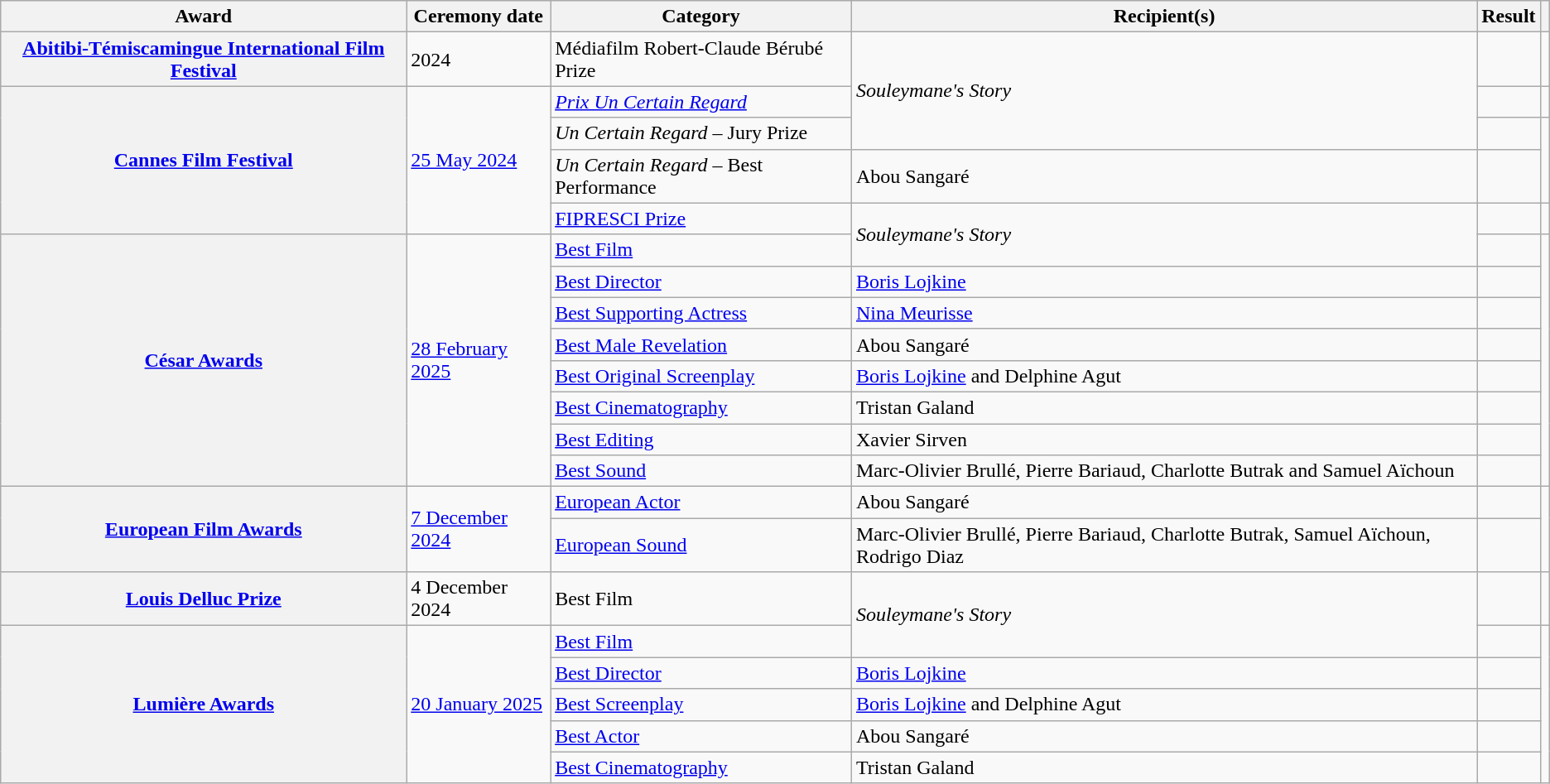<table class="wikitable sortable plainrowheaders">
<tr>
<th scope="col">Award</th>
<th scope="col">Ceremony date</th>
<th scope="col">Category</th>
<th scope="col">Recipient(s)</th>
<th scope="col">Result</th>
<th scope="col" class="unsortable"></th>
</tr>
<tr>
<th scope="row"><a href='#'>Abitibi-Témiscamingue International Film Festival</a></th>
<td>2024</td>
<td>Médiafilm Robert-Claude Bérubé Prize</td>
<td rowspan="3"><em>Souleymane's Story</em></td>
<td></td>
<td align="center"></td>
</tr>
<tr>
<th rowspan="4" scope="row"><a href='#'>Cannes Film Festival</a></th>
<td rowspan="4"><a href='#'>25 May 2024</a></td>
<td><em><a href='#'>Prix Un Certain Regard</a></em></td>
<td></td>
<td align="center"></td>
</tr>
<tr>
<td><em>Un Certain Regard</em> – Jury Prize</td>
<td></td>
<td rowspan="2" align="center"></td>
</tr>
<tr>
<td><em>Un Certain Regard</em> – Best Performance</td>
<td>Abou Sangaré</td>
<td></td>
</tr>
<tr>
<td><a href='#'>FIPRESCI Prize</a></td>
<td rowspan="2"><em>Souleymane's Story</em></td>
<td></td>
<td align="center"></td>
</tr>
<tr>
<th rowspan="8" scope="row"><a href='#'>César Awards</a></th>
<td rowspan="8"><a href='#'>28 February 2025</a></td>
<td><a href='#'>Best Film</a></td>
<td></td>
<td rowspan="8" align="center"></td>
</tr>
<tr>
<td><a href='#'>Best Director</a></td>
<td><a href='#'>Boris Lojkine</a></td>
<td></td>
</tr>
<tr>
<td><a href='#'>Best Supporting Actress</a></td>
<td><a href='#'>Nina Meurisse</a></td>
<td></td>
</tr>
<tr>
<td><a href='#'>Best Male Revelation</a></td>
<td>Abou Sangaré</td>
<td></td>
</tr>
<tr>
<td><a href='#'>Best Original Screenplay</a></td>
<td><a href='#'>Boris Lojkine</a> and Delphine Agut</td>
<td></td>
</tr>
<tr>
<td><a href='#'>Best Cinematography</a></td>
<td>Tristan Galand</td>
<td></td>
</tr>
<tr>
<td><a href='#'>Best Editing</a></td>
<td>Xavier Sirven</td>
<td></td>
</tr>
<tr>
<td><a href='#'>Best Sound</a></td>
<td>Marc-Olivier Brullé, Pierre Bariaud, Charlotte Butrak and Samuel Aïchoun</td>
<td></td>
</tr>
<tr>
<th rowspan="2" scope="row"><a href='#'>European Film Awards</a></th>
<td rowspan="2"><a href='#'>7 December 2024</a></td>
<td><a href='#'>European Actor</a></td>
<td>Abou Sangaré</td>
<td></td>
<td rowspan="2" align="center"></td>
</tr>
<tr>
<td><a href='#'>European Sound</a></td>
<td>Marc-Olivier Brullé, Pierre Bariaud, Charlotte Butrak, Samuel Aïchoun, Rodrigo Diaz</td>
<td></td>
</tr>
<tr>
<th scope="row"><a href='#'>Louis Delluc Prize</a></th>
<td>4 December 2024</td>
<td>Best Film</td>
<td rowspan="2"><em>Souleymane's Story</em></td>
<td></td>
<td align="center"></td>
</tr>
<tr>
<th rowspan="5" scope="row"><a href='#'>Lumière Awards</a></th>
<td rowspan="5"><a href='#'>20 January 2025</a></td>
<td><a href='#'>Best Film</a></td>
<td></td>
<td rowspan="5" style="text-align:center;"></td>
</tr>
<tr>
<td><a href='#'>Best Director</a></td>
<td><a href='#'>Boris Lojkine</a></td>
<td></td>
</tr>
<tr>
<td><a href='#'>Best Screenplay</a></td>
<td><a href='#'>Boris Lojkine</a> and Delphine Agut</td>
<td></td>
</tr>
<tr>
<td><a href='#'>Best Actor</a></td>
<td>Abou Sangaré</td>
<td></td>
</tr>
<tr>
<td><a href='#'>Best Cinematography</a></td>
<td>Tristan Galand</td>
<td></td>
</tr>
</table>
